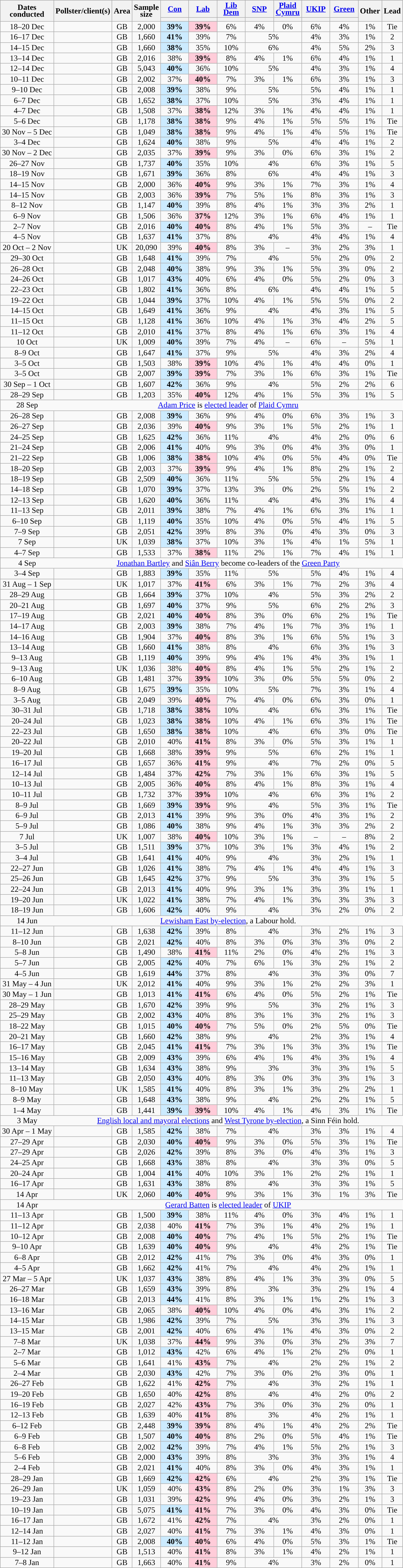<table class="wikitable sortable mw-datatable" style="text-align:center;line-height:14px;">
<tr>
<th rowspan="2">Dates<br>conducted</th>
<th rowspan="2">Pollster/client(s)</th>
<th rowspan="2">Area</th>
<th data-sort-type="number" rowspan="2">Sample<br>size</th>
<th class="unsortable" style="width:50px;"><a href='#'>Con</a></th>
<th class="unsortable" style="width:50px;"><a href='#'>Lab</a></th>
<th class="unsortable" style="width:50px;"><a href='#'>Lib Dem</a></th>
<th class="unsortable" style="width:50px;"><a href='#'>SNP</a></th>
<th class="unsortable" style="width:50px;"><a href='#'>Plaid Cymru</a></th>
<th class="unsortable" style="width:50px;"><a href='#'>UKIP</a></th>
<th class="unsortable" style="width:50px;"><a href='#'>Green</a></th>
<th class="unsortable" rowspan="2">Other</th>
<th data-sort-type="number" rowspan="2">Lead</th>
</tr>
<tr>
<th data-sort-type="number" style="background:"></th>
<th data-sort-type="number" style="background:"></th>
<th data-sort-type="number" style="background:"></th>
<th data-sort-type="number" style="background:"></th>
<th data-sort-type="number" style="background:"></th>
<th data-sort-type="number" style="background:"></th>
<th data-sort-type="number" style="background:"></th>
</tr>
<tr>
<td data-sort-value="2018-12-20">18–20 Dec</td>
<td></td>
<td>GB</td>
<td>2,000</td>
<td style="background:#CCEBFF;"><strong>39%</strong></td>
<td style="background:#FFCCD9;"><strong>39%</strong></td>
<td>6%</td>
<td>4%</td>
<td>0%</td>
<td>6%</td>
<td>4%</td>
<td>1%</td>
<td data-sort-value="0">Tie</td>
</tr>
<tr>
<td data-sort-value="2018-12-17">16–17 Dec</td>
<td></td>
<td>GB</td>
<td>1,660</td>
<td style="background:#CCEBFF;"><strong>41%</strong></td>
<td>39%</td>
<td>7%</td>
<td colspan="2">5%</td>
<td>4%</td>
<td>3%</td>
<td>1%</td>
<td style="background:">2</td>
</tr>
<tr>
<td data-sort-value="2018-12-15">14–15 Dec</td>
<td></td>
<td>GB</td>
<td>1,660</td>
<td style="background:#CCEBFF;"><strong>38%</strong></td>
<td>35%</td>
<td>10%</td>
<td colspan="2">6%</td>
<td>4%</td>
<td>5%</td>
<td>2%</td>
<td style="background:">3</td>
</tr>
<tr>
<td data-sort-value="2018-12-14">13–14 Dec</td>
<td></td>
<td>GB</td>
<td>2,016</td>
<td>38%</td>
<td style="background:#FFCCD9;"><strong>39%</strong></td>
<td>8%</td>
<td>4%</td>
<td>1%</td>
<td>6%</td>
<td>4%</td>
<td>1%</td>
<td style="background:">1</td>
</tr>
<tr>
<td data-sort-value="2018-12-14">12–14 Dec</td>
<td></td>
<td>GB</td>
<td>5,043</td>
<td style="background:#CCEBFF;"><strong>40%</strong></td>
<td>36%</td>
<td>10%</td>
<td colspan="2">5%</td>
<td>4%</td>
<td>3%</td>
<td>1%</td>
<td style="background:">4</td>
</tr>
<tr>
<td data-sort-value="2018-12-11">10–11 Dec</td>
<td> </td>
<td>GB</td>
<td>2,002</td>
<td>37%</td>
<td style="background:#FFCCD9;"><strong>40%</strong></td>
<td>7%</td>
<td>3%</td>
<td>1%</td>
<td>6%</td>
<td>3%</td>
<td>1%</td>
<td style="background:">3</td>
</tr>
<tr>
<td data-sort-value="2018-12-10">9–10 Dec</td>
<td></td>
<td>GB</td>
<td>2,008</td>
<td style="background:#CCEBFF;"><strong>39%</strong></td>
<td>38%</td>
<td>9%</td>
<td colspan="2">5%</td>
<td>5%</td>
<td>4%</td>
<td>1%</td>
<td style="background:">1</td>
</tr>
<tr>
<td data-sort-value="2018-12-07">6–7 Dec</td>
<td></td>
<td>GB</td>
<td>1,652</td>
<td style="background:#CCEBFF;"><strong>38%</strong></td>
<td>37%</td>
<td>10%</td>
<td colspan="2">5%</td>
<td>3%</td>
<td>4%</td>
<td>1%</td>
<td style="background:">1</td>
</tr>
<tr>
<td data-sort-value="2018-12-07">4–7 Dec</td>
<td></td>
<td>GB</td>
<td>1,508</td>
<td>37%</td>
<td style="background:#FFCCD9;"><strong>38%</strong></td>
<td>12%</td>
<td>3%</td>
<td>1%</td>
<td>4%</td>
<td>4%</td>
<td>1%</td>
<td style="background:">1</td>
</tr>
<tr>
<td data-sort-value="2018-12-06">5–6 Dec</td>
<td></td>
<td>GB</td>
<td>1,178</td>
<td style="background:#CCEBFF;"><strong>38%</strong></td>
<td style="background:#FFCCD9;"><strong>38%</strong></td>
<td>9%</td>
<td>4%</td>
<td>1%</td>
<td>5%</td>
<td>5%</td>
<td>1%</td>
<td data-sort-value="0">Tie</td>
</tr>
<tr>
<td data-sort-value="2018-12-05">30 Nov – 5 Dec</td>
<td></td>
<td>GB</td>
<td>1,049</td>
<td style="background:#CCEBFF;"><strong>38%</strong></td>
<td style="background:#FFCCD9;"><strong>38%</strong></td>
<td>9%</td>
<td>4%</td>
<td>1%</td>
<td>4%</td>
<td>5%</td>
<td>1%</td>
<td data-sort-value="0">Tie</td>
</tr>
<tr>
<td data-sort-value="2018-12-04">3–4 Dec</td>
<td></td>
<td>GB</td>
<td>1,624</td>
<td style="background:#CCEBFF;"><strong>40%</strong></td>
<td>38%</td>
<td>9%</td>
<td colspan="2">5%</td>
<td>4%</td>
<td>4%</td>
<td>1%</td>
<td style="background:">2</td>
</tr>
<tr>
<td data-sort-value="2018-12-02">30 Nov – 2 Dec</td>
<td></td>
<td>GB</td>
<td>2,035</td>
<td>37%</td>
<td style="background:#FFCCD9;"><strong>39%</strong></td>
<td>9%</td>
<td>3%</td>
<td>0%</td>
<td>6%</td>
<td>3%</td>
<td>1%</td>
<td style="background:">2</td>
</tr>
<tr>
<td data-sort-value="2018-11-27">26–27 Nov</td>
<td></td>
<td>GB</td>
<td>1,737</td>
<td style="background:#CCEBFF;"><strong>40%</strong></td>
<td>35%</td>
<td>10%</td>
<td colspan="2">4%</td>
<td>6%</td>
<td>3%</td>
<td>1%</td>
<td style="background:">5</td>
</tr>
<tr>
<td data-sort-value="2018-11-19">18–19 Nov</td>
<td></td>
<td>GB</td>
<td>1,671</td>
<td style="background:#CCEBFF;"><strong>39%</strong></td>
<td>36%</td>
<td>8%</td>
<td colspan="2">6%</td>
<td>4%</td>
<td>4%</td>
<td>1%</td>
<td style="background:">3</td>
</tr>
<tr>
<td data-sort-value="2018-11-15">14–15 Nov</td>
<td></td>
<td>GB</td>
<td>2,000</td>
<td>36%</td>
<td style="background:#FFCCD9;"><strong>40%</strong></td>
<td>9%</td>
<td>3%</td>
<td>1%</td>
<td>7%</td>
<td>3%</td>
<td>1%</td>
<td style="background:">4</td>
</tr>
<tr>
<td data-sort-value="2018-11-15">14–15 Nov</td>
<td> </td>
<td>GB</td>
<td>2,003</td>
<td>36%</td>
<td style="background:#FFCCD9;"><strong>39%</strong></td>
<td>7%</td>
<td>5%</td>
<td>1%</td>
<td>8%</td>
<td>3%</td>
<td>1%</td>
<td style="background:">3</td>
</tr>
<tr>
<td data-sort-value="2018-11-12">8–12 Nov</td>
<td> </td>
<td>GB</td>
<td>1,147</td>
<td style="background:#CCEBFF;"><strong>40%</strong></td>
<td>39%</td>
<td>8%</td>
<td>4%</td>
<td>1%</td>
<td>3%</td>
<td>3%</td>
<td>2%</td>
<td style="background:">1</td>
</tr>
<tr>
<td data-sort-value="2018-11-09">6–9 Nov</td>
<td></td>
<td>GB</td>
<td>1,506</td>
<td>36%</td>
<td style="background:#FFCCD9;"><strong>37%</strong></td>
<td>12%</td>
<td>3%</td>
<td>1%</td>
<td>6%</td>
<td>4%</td>
<td>1%</td>
<td style="background:">1</td>
</tr>
<tr>
<td data-sort-value="2018-11-07">2–7 Nov</td>
<td></td>
<td>GB</td>
<td>2,016</td>
<td style="background:#CCEBFF;"><strong>40%</strong></td>
<td style="background:#FFCCD9;"><strong>40%</strong></td>
<td>8%</td>
<td>4%</td>
<td>1%</td>
<td>5%</td>
<td>3%</td>
<td>–</td>
<td data-sort-value="0">Tie</td>
</tr>
<tr>
<td data-sort-value="2018-11-05">4–5 Nov</td>
<td></td>
<td>GB</td>
<td>1,637</td>
<td style="background:#CCEBFF;"><strong>41%</strong></td>
<td>37%</td>
<td>8%</td>
<td colspan="2">4%</td>
<td>4%</td>
<td>4%</td>
<td>1%</td>
<td style="background:">4</td>
</tr>
<tr>
<td data-sort-value="2018-11-02">20 Oct – 2 Nov</td>
<td></td>
<td>UK</td>
<td>20,090</td>
<td>39%</td>
<td style="background:#FFCCD9;"><strong>40%</strong></td>
<td>8%</td>
<td>3%</td>
<td>–</td>
<td>3%</td>
<td>2%</td>
<td>3%</td>
<td style="background:">1</td>
</tr>
<tr>
<td data-sort-value="2018-10-30">29–30 Oct</td>
<td></td>
<td>GB</td>
<td>1,648</td>
<td style="background:#CCEBFF;"><strong>41%</strong></td>
<td>39%</td>
<td>7%</td>
<td colspan="2">4%</td>
<td>5%</td>
<td>2%</td>
<td>0%</td>
<td style="background:">2</td>
</tr>
<tr>
<td data-sort-value="2018-10-28">26–28 Oct</td>
<td></td>
<td>GB</td>
<td>2,048</td>
<td style="background:#CCEBFF;"><strong>40%</strong></td>
<td>38%</td>
<td>9%</td>
<td>3%</td>
<td>1%</td>
<td>5%</td>
<td>3%</td>
<td>0%</td>
<td style="background:">2</td>
</tr>
<tr>
<td data-sort-value="2018-10-26">24–26 Oct</td>
<td></td>
<td>GB</td>
<td>1,017</td>
<td style="background:#CCEBFF;"><strong>43%</strong></td>
<td>40%</td>
<td>6%</td>
<td>4%</td>
<td>0%</td>
<td>5%</td>
<td>2%</td>
<td>0%</td>
<td style="background:">3</td>
</tr>
<tr>
<td data-sort-value="2018-10-23">22–23 Oct</td>
<td></td>
<td>GB</td>
<td>1,802</td>
<td style="background:#CCEBFF;"><strong>41%</strong></td>
<td>36%</td>
<td>8%</td>
<td colspan="2">6%</td>
<td>4%</td>
<td>4%</td>
<td>1%</td>
<td style="background:">5</td>
</tr>
<tr>
<td data-sort-value="2018-10-22">19–22 Oct</td>
<td></td>
<td>GB</td>
<td>1,044</td>
<td style="background:#CCEBFF;"><strong>39%</strong></td>
<td>37%</td>
<td>10%</td>
<td>4%</td>
<td>1%</td>
<td>5%</td>
<td>5%</td>
<td>0%</td>
<td style="background:">2</td>
</tr>
<tr>
<td data-sort-value="2018-10-15">14–15 Oct</td>
<td></td>
<td>GB</td>
<td>1,649</td>
<td style="background:#CCEBFF;"><strong>41%</strong></td>
<td>36%</td>
<td>9%</td>
<td colspan="2">4%</td>
<td>4%</td>
<td>3%</td>
<td>1%</td>
<td style="background:">5</td>
</tr>
<tr>
<td data-sort-value="2018-10-15">11–15 Oct</td>
<td></td>
<td>GB</td>
<td>1,128</td>
<td style="background:#CCEBFF;"><strong>41%</strong></td>
<td>36%</td>
<td>10%</td>
<td>4%</td>
<td>1%</td>
<td>3%</td>
<td>4%</td>
<td>2%</td>
<td style="background:">5</td>
</tr>
<tr>
<td data-sort-value="2018-10-12">11–12 Oct</td>
<td></td>
<td>GB</td>
<td>2,010</td>
<td style="background:#CCEBFF;"><strong>41%</strong></td>
<td>37%</td>
<td>8%</td>
<td>4%</td>
<td>1%</td>
<td>6%</td>
<td>3%</td>
<td>1%</td>
<td style="background:">4</td>
</tr>
<tr>
<td data-sort-value="2018-10-10">10 Oct</td>
<td></td>
<td>UK</td>
<td>1,009</td>
<td style="background:#CCEBFF;"><strong>40%</strong></td>
<td>39%</td>
<td>7%</td>
<td>4%</td>
<td>–</td>
<td>6%</td>
<td>–</td>
<td>5%</td>
<td style="background:">1</td>
</tr>
<tr>
<td data-sort-value="2018-10-09">8–9 Oct</td>
<td></td>
<td>GB</td>
<td>1,647</td>
<td style="background:#CCEBFF;"><strong>41%</strong></td>
<td>37%</td>
<td>9%</td>
<td colspan="2">5%</td>
<td>4%</td>
<td>3%</td>
<td>2%</td>
<td style="background:">4</td>
</tr>
<tr>
<td data-sort-value="2018-10-05">3–5 Oct</td>
<td></td>
<td>GB</td>
<td>1,503</td>
<td>38%</td>
<td style="background:#FFCCD9;"><strong>39%</strong></td>
<td>10%</td>
<td>4%</td>
<td>1%</td>
<td>4%</td>
<td>4%</td>
<td>0%</td>
<td style="background:">1</td>
</tr>
<tr>
<td data-sort-value="2018-10-05">3–5 Oct</td>
<td> </td>
<td>GB</td>
<td>2,007</td>
<td style="background:#CCEBFF;"><strong>39%</strong></td>
<td style="background:#FFCCD9;"><strong>39%</strong></td>
<td>7%</td>
<td>3%</td>
<td>1%</td>
<td>6%</td>
<td>3%</td>
<td>1%</td>
<td data-sort-value="0">Tie</td>
</tr>
<tr>
<td data-sort-value="2018-10-01">30 Sep – 1 Oct</td>
<td></td>
<td>GB</td>
<td>1,607</td>
<td style="background:#CCEBFF;"><strong>42%</strong></td>
<td>36%</td>
<td>9%</td>
<td colspan="2">4%</td>
<td>5%</td>
<td>2%</td>
<td>2%</td>
<td style="background:">6</td>
</tr>
<tr>
<td data-sort-value="2018-09-29">28–29 Sep</td>
<td></td>
<td>GB</td>
<td>1,203</td>
<td>35%</td>
<td style="background:#FFCCD9;"><strong>40%</strong></td>
<td>12%</td>
<td>4%</td>
<td>1%</td>
<td>5%</td>
<td>3%</td>
<td>1%</td>
<td style="background:">5</td>
</tr>
<tr>
<td style="border-right-style:hidden;" data-sort-value="2018-09-28">28 Sep</td>
<td colspan="12" style="border-right-style:hidden;"><a href='#'>Adam Price</a> is <a href='#'>elected leader</a> of <a href='#'>Plaid Cymru</a></td>
</tr>
<tr>
<td data-sort-value="2018-09-28">26–28 Sep</td>
<td></td>
<td>GB</td>
<td>2,008</td>
<td style="background:#CCEBFF;"><strong>39%</strong></td>
<td>36%</td>
<td>9%</td>
<td>4%</td>
<td>0%</td>
<td>6%</td>
<td>3%</td>
<td>1%</td>
<td style="background:">3</td>
</tr>
<tr>
<td data-sort-value="2018-09-27">26–27 Sep</td>
<td></td>
<td>GB</td>
<td>2,036</td>
<td>39%</td>
<td style="background:#FFCCD9;"><strong>40%</strong></td>
<td>9%</td>
<td>3%</td>
<td>1%</td>
<td>5%</td>
<td>2%</td>
<td>1%</td>
<td style="background:">1</td>
</tr>
<tr>
<td data-sort-value="2018-09-25">24–25 Sep</td>
<td></td>
<td>GB</td>
<td>1,625</td>
<td style="background:#CCEBFF;"><strong>42%</strong></td>
<td>36%</td>
<td>11%</td>
<td colspan="2">4%</td>
<td>4%</td>
<td>2%</td>
<td>0%</td>
<td style="background:">6</td>
</tr>
<tr>
<td data-sort-value="2018-09-24">21–24 Sep</td>
<td></td>
<td>GB</td>
<td>2,006</td>
<td style="background:#CCEBFF;"><strong>41%</strong></td>
<td>40%</td>
<td>9%</td>
<td>3%</td>
<td>0%</td>
<td>4%</td>
<td>3%</td>
<td>0%</td>
<td style="background:">1</td>
</tr>
<tr>
<td data-sort-value="2018-09-22">21–22 Sep</td>
<td></td>
<td>GB</td>
<td>1,006</td>
<td style="background:#CCEBFF;"><strong>38%</strong></td>
<td style="background:#FFCCD9;"><strong>38%</strong></td>
<td>10%</td>
<td>4%</td>
<td>0%</td>
<td>5%</td>
<td>4%</td>
<td>0%</td>
<td data-sort-value="0">Tie</td>
</tr>
<tr>
<td data-sort-value="2018-09-20">18–20 Sep</td>
<td></td>
<td>GB</td>
<td>2,003</td>
<td>37%</td>
<td style="background:#FFCCD9;"><strong>39%</strong></td>
<td>9%</td>
<td>4%</td>
<td>1%</td>
<td>8%</td>
<td>2%</td>
<td>1%</td>
<td style="background:">2</td>
</tr>
<tr>
<td data-sort-value="2018-09-19">18–19 Sep</td>
<td></td>
<td>GB</td>
<td>2,509</td>
<td style="background:#CCEBFF;"><strong>40%</strong></td>
<td>36%</td>
<td>11%</td>
<td colspan="2">5%</td>
<td>5%</td>
<td>2%</td>
<td>1%</td>
<td style="background:">4</td>
</tr>
<tr>
<td data-sort-value="2018-09-18">14–18 Sep</td>
<td></td>
<td>GB</td>
<td>1,070</td>
<td style="background:#CCEBFF;"><strong>39%</strong></td>
<td>37%</td>
<td>13%</td>
<td>3%</td>
<td>0%</td>
<td>2%</td>
<td>5%</td>
<td>1%</td>
<td style="background:">2</td>
</tr>
<tr>
<td data-sort-value="2018-09-13">12–13 Sep</td>
<td></td>
<td>GB</td>
<td>1,620</td>
<td style="background:#CCEBFF;"><strong>40%</strong></td>
<td>36%</td>
<td>11%</td>
<td colspan="2">4%</td>
<td>4%</td>
<td>3%</td>
<td>1%</td>
<td style="background:">4</td>
</tr>
<tr>
<td data-sort-value="2018-09-13">11–13 Sep</td>
<td></td>
<td>GB</td>
<td>2,011</td>
<td style="background:#CCEBFF;"><strong>39%</strong></td>
<td>38%</td>
<td>7%</td>
<td>4%</td>
<td>1%</td>
<td>6%</td>
<td>3%</td>
<td>1%</td>
<td style="background:">1</td>
</tr>
<tr>
<td data-sort-value="2018-09-10">6–10 Sep</td>
<td> </td>
<td>GB</td>
<td>1,119</td>
<td style="background:#CCEBFF;"><strong>40%</strong></td>
<td>35%</td>
<td>10%</td>
<td>4%</td>
<td>0%</td>
<td>5%</td>
<td>4%</td>
<td>1%</td>
<td style="background:">5</td>
</tr>
<tr>
<td data-sort-value="2018-09-09">7–9 Sep</td>
<td></td>
<td>GB</td>
<td>2,051</td>
<td style="background:#CCEBFF;"><strong>42%</strong></td>
<td>39%</td>
<td>8%</td>
<td>3%</td>
<td>0%</td>
<td>4%</td>
<td>3%</td>
<td>0%</td>
<td style="background:">3</td>
</tr>
<tr>
<td data-sort-value="2018-09-07">7 Sep</td>
<td></td>
<td>UK</td>
<td>1,039</td>
<td style="background:#CCEBFF;"><strong>38%</strong></td>
<td>37%</td>
<td>10%</td>
<td>3%</td>
<td>1%</td>
<td>4%</td>
<td>1%</td>
<td>5%</td>
<td style="background:">1</td>
</tr>
<tr>
<td data-sort-value="2018-09-07">4–7 Sep</td>
<td></td>
<td>GB</td>
<td>1,533</td>
<td>37%</td>
<td style="background:#FFCCD9;"><strong>38%</strong></td>
<td>11%</td>
<td>2%</td>
<td>1%</td>
<td>7%</td>
<td>4%</td>
<td>1%</td>
<td style="background:">1</td>
</tr>
<tr>
<td style="border-right-style:hidden;" data-sort-value="2019-10-29">4 Sep</td>
<td colspan="12" style="border-right-style:hidden;"><a href='#'>Jonathan Bartley</a> and <a href='#'>Siân Berry</a> become co-leaders of the <a href='#'>Green Party</a></td>
</tr>
<tr>
<td data-sort-value="2018-09-04">3–4 Sep</td>
<td></td>
<td>GB</td>
<td>1,883</td>
<td style="background:#CCEBFF;"><strong>39%</strong></td>
<td>35%</td>
<td>11%</td>
<td colspan="2">5%</td>
<td>5%</td>
<td>4%</td>
<td>1%</td>
<td style="background:">4</td>
</tr>
<tr>
<td data-sort-value="2018-09-01">31 Aug – 1 Sep</td>
<td></td>
<td>UK</td>
<td>1,017</td>
<td>37%</td>
<td style="background:#FFCCD9;"><strong>41%</strong></td>
<td>6%</td>
<td>3%</td>
<td>1%</td>
<td>7%</td>
<td>2%</td>
<td>3%</td>
<td style="background:">4</td>
</tr>
<tr>
<td data-sort-value="2018-08-29">28–29 Aug</td>
<td></td>
<td>GB</td>
<td>1,664</td>
<td style="background:#CCEBFF;"><strong>39%</strong></td>
<td>37%</td>
<td>10%</td>
<td colspan="2">4%</td>
<td>5%</td>
<td>3%</td>
<td>2%</td>
<td style="background:">2</td>
</tr>
<tr>
<td data-sort-value="2018-08-21">20–21 Aug</td>
<td></td>
<td>GB</td>
<td>1,697</td>
<td style="background:#CCEBFF;"><strong>40%</strong></td>
<td>37%</td>
<td>9%</td>
<td colspan="2">5%</td>
<td>6%</td>
<td>2%</td>
<td>2%</td>
<td style="background:">3</td>
</tr>
<tr>
<td data-sort-value="2018-08-19">17–19 Aug</td>
<td></td>
<td>GB</td>
<td>2,021</td>
<td style="background:#CCEBFF;"><strong>40%</strong></td>
<td style="background:#FFCCD9;"><strong>40%</strong></td>
<td>8%</td>
<td>3%</td>
<td>0%</td>
<td>6%</td>
<td>2%</td>
<td>1%</td>
<td data-sort-value="0">Tie</td>
</tr>
<tr>
<td data-sort-value="2018-08-17">14–17 Aug</td>
<td></td>
<td>GB</td>
<td>2,003</td>
<td style="background:#CCEBFF;"><strong>39%</strong></td>
<td>38%</td>
<td>7%</td>
<td>4%</td>
<td>1%</td>
<td>7%</td>
<td>3%</td>
<td>1%</td>
<td style="background:">1</td>
</tr>
<tr>
<td data-sort-value="2018-08-16">14–16 Aug</td>
<td></td>
<td>GB</td>
<td>1,904</td>
<td>37%</td>
<td style="background:#FFCCD9;"><strong>40%</strong></td>
<td>8%</td>
<td>3%</td>
<td>1%</td>
<td>6%</td>
<td>5%</td>
<td>1%</td>
<td style="background:">3</td>
</tr>
<tr>
<td data-sort-value="2018-08-14">13–14 Aug</td>
<td></td>
<td>GB</td>
<td>1,660</td>
<td style="background:#CCEBFF;"><strong>41%</strong></td>
<td>38%</td>
<td>8%</td>
<td colspan="2">4%</td>
<td>6%</td>
<td>3%</td>
<td>1%</td>
<td style="background:">3</td>
</tr>
<tr>
<td data-sort-value="2018-08-13">9–13 Aug</td>
<td> </td>
<td>GB</td>
<td>1,119</td>
<td style="background:#CCEBFF;"><strong>40%</strong></td>
<td>39%</td>
<td>9%</td>
<td>4%</td>
<td>1%</td>
<td>4%</td>
<td>3%</td>
<td>1%</td>
<td style="background:">1</td>
</tr>
<tr>
<td data-sort-value="2018-08-13">9–13 Aug</td>
<td></td>
<td>UK</td>
<td>1,036</td>
<td>38%</td>
<td style="background:#FFCCD9;"><strong>40%</strong></td>
<td>8%</td>
<td>4%</td>
<td>1%</td>
<td>5%</td>
<td>2%</td>
<td>1%</td>
<td style="background:">2</td>
</tr>
<tr>
<td data-sort-value="2018-08-10">6–10 Aug</td>
<td></td>
<td>GB</td>
<td>1,481</td>
<td>37%</td>
<td style="background:#FFCCD9;"><strong>39%</strong></td>
<td>10%</td>
<td>3%</td>
<td>0%</td>
<td>5%</td>
<td>5%</td>
<td>0%</td>
<td style="background:">2</td>
</tr>
<tr>
<td data-sort-value="2018-08-09">8–9 Aug</td>
<td></td>
<td>GB</td>
<td>1,675</td>
<td style="background:#CCEBFF;"><strong>39%</strong></td>
<td>35%</td>
<td>10%</td>
<td colspan="2">5%</td>
<td>7%</td>
<td>3%</td>
<td>1%</td>
<td style="background:">4</td>
</tr>
<tr>
<td data-sort-value="2018-08-05">3–5 Aug</td>
<td></td>
<td>GB</td>
<td>2,049</td>
<td>39%</td>
<td style="background:#FFCCD9;"><strong>40%</strong></td>
<td>7%</td>
<td>4%</td>
<td>0%</td>
<td>6%</td>
<td>3%</td>
<td>0%</td>
<td style="background:">1</td>
</tr>
<tr>
<td data-sort-value="2018-07-31">30–31 Jul</td>
<td></td>
<td>GB</td>
<td>1,718</td>
<td style="background:#CCEBFF;"><strong>38%</strong></td>
<td style="background:#FFCCD9;"><strong>38%</strong></td>
<td>10%</td>
<td colspan="2">4%</td>
<td>6%</td>
<td>3%</td>
<td>1%</td>
<td data-sort-value="0">Tie</td>
</tr>
<tr>
<td data-sort-value="2018-07-24">20–24 Jul</td>
<td></td>
<td>GB</td>
<td>1,023</td>
<td style="background:#CCEBFF;"><strong>38%</strong></td>
<td style="background:#FFCCD9;"><strong>38%</strong></td>
<td>10%</td>
<td>4%</td>
<td>1%</td>
<td>6%</td>
<td>3%</td>
<td>1%</td>
<td data-sort-value="0">Tie</td>
</tr>
<tr>
<td data-sort-value="2018-07-23">22–23 Jul</td>
<td></td>
<td>GB</td>
<td>1,650</td>
<td style="background:#CCEBFF;"><strong>38%</strong></td>
<td style="background:#FFCCD9;"><strong>38%</strong></td>
<td>10%</td>
<td colspan="2">4%</td>
<td>6%</td>
<td>3%</td>
<td>0%</td>
<td data-sort-value="0">Tie</td>
</tr>
<tr>
<td data-sort-value="2018-07-22">20–22 Jul</td>
<td></td>
<td>GB</td>
<td>2,010</td>
<td>40%</td>
<td style="background:#FFCCD9;"><strong>41%</strong></td>
<td>8%</td>
<td>3%</td>
<td>0%</td>
<td>5%</td>
<td>3%</td>
<td>1%</td>
<td style="background:">1</td>
</tr>
<tr>
<td data-sort-value="2018-07-20">19–20 Jul</td>
<td></td>
<td>GB</td>
<td>1,668</td>
<td>38%</td>
<td style="background:#FFCCD9;"><strong>39%</strong></td>
<td>9%</td>
<td colspan="2">5%</td>
<td>6%</td>
<td>2%</td>
<td>1%</td>
<td style="background:">1</td>
</tr>
<tr>
<td data-sort-value="2018-07-17">16–17 Jul</td>
<td></td>
<td>GB</td>
<td>1,657</td>
<td>36%</td>
<td style="background:#FFCCD9;"><strong>41%</strong></td>
<td>9%</td>
<td colspan="2">4%</td>
<td>7%</td>
<td>2%</td>
<td>0%</td>
<td style="background:">5</td>
</tr>
<tr>
<td data-sort-value="2018-07-14">12–14 Jul</td>
<td></td>
<td>GB</td>
<td>1,484</td>
<td>37%</td>
<td style="background:#FFCCD9;"><strong>42%</strong></td>
<td>7%</td>
<td>3%</td>
<td>1%</td>
<td>6%</td>
<td>3%</td>
<td>1%</td>
<td style="background:">5</td>
</tr>
<tr>
<td data-sort-value="2018-07-13">10–13 Jul</td>
<td> </td>
<td>GB</td>
<td>2,005</td>
<td>36%</td>
<td style="background:#FFCCD9;"><strong>40%</strong></td>
<td>8%</td>
<td>4%</td>
<td>1%</td>
<td>8%</td>
<td>3%</td>
<td>1%</td>
<td style="background:">4</td>
</tr>
<tr>
<td data-sort-value="2018-07-11">10–11 Jul</td>
<td></td>
<td>GB</td>
<td>1,732</td>
<td>37%</td>
<td style="background:#FFCCD9;"><strong>39%</strong></td>
<td>10%</td>
<td colspan="2">4%</td>
<td>6%</td>
<td>3%</td>
<td>1%</td>
<td style="background:">2</td>
</tr>
<tr>
<td data-sort-value="2018-07-09">8–9 Jul</td>
<td></td>
<td>GB</td>
<td>1,669</td>
<td style="background:#CCEBFF;"><strong>39%</strong></td>
<td style="background:#FFCCD9;"><strong>39%</strong></td>
<td>9%</td>
<td colspan="2">4%</td>
<td>5%</td>
<td>3%</td>
<td>1%</td>
<td data-sort-value="0">Tie</td>
</tr>
<tr>
<td data-sort-value="2018-07-09">6–9 Jul</td>
<td></td>
<td>GB</td>
<td>2,013</td>
<td style="background:#CCEBFF;"><strong>41%</strong></td>
<td>39%</td>
<td>9%</td>
<td>3%</td>
<td>0%</td>
<td>4%</td>
<td>3%</td>
<td>1%</td>
<td style="background:">2</td>
</tr>
<tr>
<td data-sort-value="2018-07-09">5–9 Jul</td>
<td> </td>
<td>GB</td>
<td>1,086</td>
<td style="background:#CCEBFF;"><strong>40%</strong></td>
<td>38%</td>
<td>9%</td>
<td>4%</td>
<td>1%</td>
<td>3%</td>
<td>3%</td>
<td>2%</td>
<td style="background:">2</td>
</tr>
<tr>
<td data-sort-value="2018-07-07">7 Jul</td>
<td></td>
<td>UK</td>
<td>1,007</td>
<td>38%</td>
<td style="background:#FFCCD9;"><strong>40%</strong></td>
<td>10%</td>
<td>3%</td>
<td>1%</td>
<td>–</td>
<td>–</td>
<td>8%</td>
<td style="background:">2</td>
</tr>
<tr>
<td data-sort-value="2018-07-05">3–5 Jul</td>
<td></td>
<td>GB</td>
<td>1,511</td>
<td style="background:#CCEBFF;"><strong>39%</strong></td>
<td>37%</td>
<td>10%</td>
<td>3%</td>
<td>1%</td>
<td>3%</td>
<td>4%</td>
<td>1%</td>
<td style="background:">2</td>
</tr>
<tr>
<td data-sort-value="2018-07-04">3–4 Jul</td>
<td></td>
<td>GB</td>
<td>1,641</td>
<td style="background:#CCEBFF;"><strong>41%</strong></td>
<td>40%</td>
<td>9%</td>
<td colspan="2">4%</td>
<td>3%</td>
<td>2%</td>
<td>1%</td>
<td style="background:">1</td>
</tr>
<tr>
<td data-sort-value="2018-06-27">22–27 Jun</td>
<td></td>
<td>GB</td>
<td>1,026</td>
<td style="background:#CCEBFF;"><strong>41%</strong></td>
<td>38%</td>
<td>7%</td>
<td>4%</td>
<td>1%</td>
<td>4%</td>
<td>4%</td>
<td>1%</td>
<td style="background:">3</td>
</tr>
<tr>
<td data-sort-value="2018-06-26">25–26 Jun</td>
<td></td>
<td>GB</td>
<td>1,645</td>
<td style="background:#CCEBFF;"><strong>42%</strong></td>
<td>37%</td>
<td>9%</td>
<td colspan="2">5%</td>
<td>3%</td>
<td>3%</td>
<td>1%</td>
<td style="background:">5</td>
</tr>
<tr>
<td data-sort-value="2018-06-24">22–24 Jun</td>
<td></td>
<td>GB</td>
<td>2,013</td>
<td style="background:#CCEBFF;"><strong>41%</strong></td>
<td>40%</td>
<td>9%</td>
<td>3%</td>
<td>1%</td>
<td>3%</td>
<td>3%</td>
<td>1%</td>
<td style="background:">1</td>
</tr>
<tr>
<td data-sort-value="2018-06-20">19–20 Jun</td>
<td></td>
<td>UK</td>
<td>1,022</td>
<td style="background:#CCEBFF;"><strong>41%</strong></td>
<td>38%</td>
<td>7%</td>
<td>4%</td>
<td>1%</td>
<td>3%</td>
<td>3%</td>
<td>3%</td>
<td style="background:">3</td>
</tr>
<tr>
<td data-sort-value="2018-06-19">18–19 Jun</td>
<td></td>
<td>GB</td>
<td>1,606</td>
<td style="background:#CCEBFF;"><strong>42%</strong></td>
<td>40%</td>
<td>9%</td>
<td colspan="2">4%</td>
<td>3%</td>
<td>2%</td>
<td>0%</td>
<td style="background:">2</td>
</tr>
<tr>
<td style="border-right-style:hidden;" data-sort-value="2018-06-14">14 Jun</td>
<td colspan="12" style="border-right-style:hidden;"><a href='#'>Lewisham East by-election</a>, a Labour hold.</td>
</tr>
<tr>
<td data-sort-value="2018-06-12">11–12 Jun</td>
<td></td>
<td>GB</td>
<td>1,638</td>
<td style="background:#CCEBFF;"><strong>42%</strong></td>
<td>39%</td>
<td>8%</td>
<td colspan="2">4%</td>
<td>3%</td>
<td>2%</td>
<td>1%</td>
<td style="background:">3</td>
</tr>
<tr>
<td data-sort-value="2018-06-10">8–10 Jun</td>
<td></td>
<td>GB</td>
<td>2,021</td>
<td style="background:#CCEBFF;"><strong>42%</strong></td>
<td>40%</td>
<td>8%</td>
<td>3%</td>
<td>0%</td>
<td>3%</td>
<td>3%</td>
<td>0%</td>
<td style="background:">2</td>
</tr>
<tr>
<td data-sort-value="2018-06-08">5–8 Jun</td>
<td></td>
<td>GB</td>
<td>1,490</td>
<td>38%</td>
<td style="background:#FFCCD9;"><strong>41%</strong></td>
<td>11%</td>
<td>2%</td>
<td>0%</td>
<td>4%</td>
<td>2%</td>
<td>1%</td>
<td style="background:">3</td>
</tr>
<tr>
<td data-sort-value="2018-06-07">5–7 Jun</td>
<td></td>
<td>GB</td>
<td>2,005</td>
<td style="background:#CCEBFF;"><strong>42%</strong></td>
<td>40%</td>
<td>7%</td>
<td>6%</td>
<td>1%</td>
<td>3%</td>
<td>2%</td>
<td>1%</td>
<td style="background:">2</td>
</tr>
<tr>
<td data-sort-value="2018-06-05">4–5 Jun</td>
<td></td>
<td>GB</td>
<td>1,619</td>
<td style="background:#CCEBFF;"><strong>44%</strong></td>
<td>37%</td>
<td>8%</td>
<td colspan="2">4%</td>
<td>3%</td>
<td>3%</td>
<td>0%</td>
<td style="background:">7</td>
</tr>
<tr>
<td data-sort-value="2018-06-04">31 May – 4 Jun</td>
<td></td>
<td>UK</td>
<td>2,012</td>
<td style="background:#CCEBFF;"><strong>41%</strong></td>
<td>40%</td>
<td>9%</td>
<td>3%</td>
<td>1%</td>
<td>2%</td>
<td>2%</td>
<td>3%</td>
<td style="background:">1</td>
</tr>
<tr>
<td data-sort-value="2018-06-01">30 May – 1 Jun</td>
<td></td>
<td>GB</td>
<td>1,013</td>
<td style="background:#CCEBFF;"><strong>41%</strong></td>
<td style="background:#FFCCD9;"><strong>41%</strong></td>
<td>6%</td>
<td>4%</td>
<td>0%</td>
<td>5%</td>
<td>2%</td>
<td>1%</td>
<td data-sort-value="0">Tie</td>
</tr>
<tr>
<td data-sort-value="2018-05-29">28–29 May</td>
<td></td>
<td>GB</td>
<td>1,670</td>
<td style="background:#CCEBFF;"><strong>42%</strong></td>
<td>39%</td>
<td>9%</td>
<td colspan="2">5%</td>
<td>3%</td>
<td>2%</td>
<td>1%</td>
<td style="background:">3</td>
</tr>
<tr>
<td data-sort-value="2018-05-29">25–29 May</td>
<td></td>
<td>GB</td>
<td>2,002</td>
<td style="background:#CCEBFF;"><strong>43%</strong></td>
<td>40%</td>
<td>8%</td>
<td>3%</td>
<td>1%</td>
<td>3%</td>
<td>2%</td>
<td>1%</td>
<td style="background:">3</td>
</tr>
<tr>
<td data-sort-value="2018-05-22">18–22 May</td>
<td></td>
<td>GB</td>
<td>1,015</td>
<td style="background:#CCEBFF;"><strong>40%</strong></td>
<td style="background:#FFCCD9;"><strong>40%</strong></td>
<td>7%</td>
<td>5%</td>
<td>0%</td>
<td>2%</td>
<td>5%</td>
<td>0%</td>
<td data-sort-value="0">Tie</td>
</tr>
<tr>
<td data-sort-value="2018-05-21">20–21 May</td>
<td></td>
<td>GB</td>
<td>1,660</td>
<td style="background:#CCEBFF;"><strong>42%</strong></td>
<td>38%</td>
<td>9%</td>
<td colspan="2">4%</td>
<td>2%</td>
<td>3%</td>
<td>1%</td>
<td style="background:">4</td>
</tr>
<tr>
<td data-sort-value="2018-05-17">16–17 May</td>
<td></td>
<td>GB</td>
<td>2,045</td>
<td style="background:#CCEBFF;"><strong>41%</strong></td>
<td style="background:#FFCCD9;"><strong>41%</strong></td>
<td>7%</td>
<td>3%</td>
<td>1%</td>
<td>3%</td>
<td>3%</td>
<td>1%</td>
<td data-sort-value="0">Tie</td>
</tr>
<tr>
<td data-sort-value="2018-05-16">15–16 May</td>
<td></td>
<td>GB</td>
<td>2,009</td>
<td style="background:#CCEBFF;"><strong>43%</strong></td>
<td>39%</td>
<td>6%</td>
<td>4%</td>
<td>1%</td>
<td>4%</td>
<td>3%</td>
<td>1%</td>
<td style="background:">4</td>
</tr>
<tr>
<td data-sort-value="2018-05-14">13–14 May</td>
<td></td>
<td>GB</td>
<td>1,634</td>
<td style="background:#CCEBFF;"><strong>43%</strong></td>
<td>38%</td>
<td>9%</td>
<td colspan="2">3%</td>
<td>3%</td>
<td>3%</td>
<td>1%</td>
<td style="background:">5</td>
</tr>
<tr>
<td data-sort-value="2018-05-13">11–13 May</td>
<td></td>
<td>GB</td>
<td>2,050</td>
<td style="background:#CCEBFF;"><strong>43%</strong></td>
<td>40%</td>
<td>8%</td>
<td>3%</td>
<td>0%</td>
<td>3%</td>
<td>3%</td>
<td>1%</td>
<td style="background:">3</td>
</tr>
<tr>
<td data-sort-value="2018-05-10">8–10 May</td>
<td></td>
<td>UK</td>
<td>1,585</td>
<td style="background:#CCEBFF;"><strong>41%</strong></td>
<td>40%</td>
<td>8%</td>
<td>3%</td>
<td>1%</td>
<td>3%</td>
<td>2%</td>
<td>2%</td>
<td style="background:">1</td>
</tr>
<tr>
<td data-sort-value="2018-05-09">8–9 May</td>
<td></td>
<td>GB</td>
<td>1,648</td>
<td style="background:#CCEBFF;"><strong>43%</strong></td>
<td>38%</td>
<td>9%</td>
<td colspan="2">4%</td>
<td>2%</td>
<td>2%</td>
<td>1%</td>
<td style="background:">5</td>
</tr>
<tr>
<td data-sort-value="2018-05-04">1–4 May</td>
<td></td>
<td>GB</td>
<td>1,441</td>
<td style="background:#CCEBFF;"><strong>39%</strong></td>
<td style="background:#FFCCD9;"><strong>39%</strong></td>
<td>10%</td>
<td>4%</td>
<td>1%</td>
<td>4%</td>
<td>3%</td>
<td>1%</td>
<td data-sort-value="0">Tie</td>
</tr>
<tr>
<td style="border-right-style:hidden;" data-sort-value="2018-05-03">3 May</td>
<td colspan="12" style="border-right-style:hidden;"><a href='#'>English local and mayoral elections</a> and <a href='#'>West Tyrone by-election</a>, a Sinn Féin hold.</td>
</tr>
<tr>
<td data-sort-value="2018-05-01">30 Apr – 1 May</td>
<td></td>
<td>GB</td>
<td>1,585</td>
<td style="background:#CCEBFF;"><strong>42%</strong></td>
<td>38%</td>
<td>7%</td>
<td colspan="2">4%</td>
<td>3%</td>
<td>3%</td>
<td>1%</td>
<td style="background:">4</td>
</tr>
<tr>
<td data-sort-value="2018-04-29">27–29 Apr</td>
<td></td>
<td>GB</td>
<td>2,030</td>
<td style="background:#CCEBFF;"><strong>40%</strong></td>
<td style="background:#FFCCD9;"><strong>40%</strong></td>
<td>9%</td>
<td>3%</td>
<td>0%</td>
<td>5%</td>
<td>3%</td>
<td>1%</td>
<td data-sort-value="0">Tie</td>
</tr>
<tr>
<td data-sort-value="2018-04-29">27–29 Apr</td>
<td></td>
<td>GB</td>
<td>2,026</td>
<td style="background:#CCEBFF;"><strong>42%</strong></td>
<td>39%</td>
<td>8%</td>
<td>3%</td>
<td>0%</td>
<td>4%</td>
<td>3%</td>
<td>1%</td>
<td style="background:">3</td>
</tr>
<tr>
<td data-sort-value="2018-04-25">24–25 Apr</td>
<td></td>
<td>GB</td>
<td>1,668</td>
<td style="background:#CCEBFF;"><strong>43%</strong></td>
<td>38%</td>
<td>8%</td>
<td colspan="2">4%</td>
<td>3%</td>
<td>3%</td>
<td>0%</td>
<td style="background:">5</td>
</tr>
<tr>
<td data-sort-value="2018-04-24">20–24 Apr</td>
<td></td>
<td>GB</td>
<td>1,004</td>
<td style="background:#CCEBFF;"><strong>41%</strong></td>
<td>40%</td>
<td>10%</td>
<td>3%</td>
<td>1%</td>
<td>2%</td>
<td>2%</td>
<td>1%</td>
<td style="background:">1</td>
</tr>
<tr>
<td data-sort-value="2018-04-17">16–17 Apr</td>
<td></td>
<td>GB</td>
<td>1,631</td>
<td style="background:#CCEBFF;"><strong>43%</strong></td>
<td>38%</td>
<td>8%</td>
<td colspan="2">4%</td>
<td>3%</td>
<td>3%</td>
<td>1%</td>
<td style="background:">5</td>
</tr>
<tr>
<td data-sort-value="2018-04-14">14 Apr</td>
<td></td>
<td>UK</td>
<td>2,060</td>
<td style="background:#CCEBFF;"><strong>40%</strong></td>
<td style="background:#FFCCD9;"><strong>40%</strong></td>
<td>9%</td>
<td>3%</td>
<td>1%</td>
<td>3%</td>
<td>1%</td>
<td>3%</td>
<td data-sort-value="0">Tie</td>
</tr>
<tr>
<td style="border-right-style:hidden;" data-sort-value="2018-04-14">14 Apr</td>
<td colspan="12" style="border-right-style:hidden;"><a href='#'>Gerard Batten</a> is <a href='#'>elected leader</a> of <a href='#'>UKIP</a></td>
</tr>
<tr>
<td data-sort-value="2018-04-13">11–13 Apr</td>
<td></td>
<td>GB</td>
<td>1,500</td>
<td style="background:#CCEBFF;"><strong>39%</strong></td>
<td>38%</td>
<td>11%</td>
<td>4%</td>
<td>0%</td>
<td>3%</td>
<td>4%</td>
<td>1%</td>
<td style="background:">1</td>
</tr>
<tr>
<td data-sort-value="2018-04-12">11–12 Apr</td>
<td></td>
<td>GB</td>
<td>2,038</td>
<td>40%</td>
<td style="background:#FFCCD9;"><strong>41%</strong></td>
<td>7%</td>
<td>3%</td>
<td>1%</td>
<td>4%</td>
<td>2%</td>
<td>1%</td>
<td style="background:">1</td>
</tr>
<tr>
<td data-sort-value="2018-04-12">10–12 Apr</td>
<td></td>
<td>GB</td>
<td>2,008</td>
<td style="background:#CCEBFF;"><strong>40%</strong></td>
<td style="background:#FFCCD9;"><strong>40%</strong></td>
<td>7%</td>
<td>4%</td>
<td>1%</td>
<td>5%</td>
<td>2%</td>
<td>1%</td>
<td data-sort-value="0">Tie</td>
</tr>
<tr>
<td data-sort-value="2018-04-10">9–10 Apr</td>
<td></td>
<td>GB</td>
<td>1,639</td>
<td style="background:#CCEBFF;"><strong>40%</strong></td>
<td style="background:#FFCCD9;"><strong>40%</strong></td>
<td>9%</td>
<td colspan="2">4%</td>
<td>4%</td>
<td>2%</td>
<td>1%</td>
<td data-sort-value="0">Tie</td>
</tr>
<tr>
<td data-sort-value="2018-04-08">6–8 Apr</td>
<td></td>
<td>GB</td>
<td>2,012</td>
<td style="background:#CCEBFF;"><strong>42%</strong></td>
<td>41%</td>
<td>7%</td>
<td>3%</td>
<td>0%</td>
<td>4%</td>
<td>3%</td>
<td>0%</td>
<td style="background:">1</td>
</tr>
<tr>
<td data-sort-value="2018-04-05">4–5 Apr</td>
<td></td>
<td>GB</td>
<td>1,662</td>
<td style="background:#CCEBFF;"><strong>42%</strong></td>
<td>41%</td>
<td>7%</td>
<td colspan="2">4%</td>
<td>4%</td>
<td>2%</td>
<td>1%</td>
<td style="background:">1</td>
</tr>
<tr>
<td data-sort-value="2018-04-05">27 Mar – 5 Apr</td>
<td></td>
<td>UK</td>
<td>1,037</td>
<td style="background:#CCEBFF;"><strong>43%</strong></td>
<td>38%</td>
<td>8%</td>
<td>4%</td>
<td>1%</td>
<td>3%</td>
<td>3%</td>
<td>0%</td>
<td style="background:">5</td>
</tr>
<tr>
<td data-sort-value="2018-03-27">26–27 Mar</td>
<td></td>
<td>GB</td>
<td>1,659</td>
<td style="background:#CCEBFF;"><strong>43%</strong></td>
<td>39%</td>
<td>8%</td>
<td colspan="2">3%</td>
<td>3%</td>
<td>2%</td>
<td>1%</td>
<td style="background:">4</td>
</tr>
<tr>
<td data-sort-value="2018-03-18">16–18 Mar</td>
<td></td>
<td>GB</td>
<td>2,013</td>
<td style="background:#CCEBFF;"><strong>44%</strong></td>
<td>41%</td>
<td>8%</td>
<td>3%</td>
<td>1%</td>
<td>1%</td>
<td>2%</td>
<td>1%</td>
<td style="background:">3</td>
</tr>
<tr>
<td data-sort-value="2018-03-16">13–16 Mar</td>
<td></td>
<td>GB</td>
<td>2,065</td>
<td>38%</td>
<td style="background:#FFCCD9;"><strong>40%</strong></td>
<td>10%</td>
<td>4%</td>
<td>0%</td>
<td>4%</td>
<td>3%</td>
<td>1%</td>
<td style="background:">2</td>
</tr>
<tr>
<td data-sort-value="2018-03-15">14–15 Mar</td>
<td></td>
<td>GB</td>
<td>1,986</td>
<td style="background:#CCEBFF;"><strong>42%</strong></td>
<td>39%</td>
<td>7%</td>
<td colspan="2">5%</td>
<td>3%</td>
<td>3%</td>
<td>1%</td>
<td style="background:">3</td>
</tr>
<tr>
<td data-sort-value="2018-03-15">13–15 Mar</td>
<td></td>
<td>GB</td>
<td>2,001</td>
<td style="background:#CCEBFF;"><strong>42%</strong></td>
<td>40%</td>
<td>6%</td>
<td>4%</td>
<td>1%</td>
<td>4%</td>
<td>3%</td>
<td>0%</td>
<td style="background:">2</td>
</tr>
<tr>
<td data-sort-value="2018-03-08">7–8 Mar</td>
<td></td>
<td>UK</td>
<td>1,038</td>
<td>37%</td>
<td style="background:#FFCCD9;"><strong>44%</strong></td>
<td>9%</td>
<td>3%</td>
<td>0%</td>
<td>3%</td>
<td>2%</td>
<td>3%</td>
<td style="background:">7</td>
</tr>
<tr>
<td data-sort-value="2018-03-07">2–7 Mar</td>
<td></td>
<td>GB</td>
<td>1,012</td>
<td style="background:#CCEBFF;"><strong>43%</strong></td>
<td>42%</td>
<td>6%</td>
<td>4%</td>
<td>1%</td>
<td>2%</td>
<td>2%</td>
<td>0%</td>
<td style="background:">1</td>
</tr>
<tr>
<td data-sort-value="2018-03-06">5–6 Mar</td>
<td></td>
<td>GB</td>
<td>1,641</td>
<td>41%</td>
<td style="background:#FFCCD9;"><strong>43%</strong></td>
<td>7%</td>
<td colspan="2">4%</td>
<td>2%</td>
<td>2%</td>
<td>1%</td>
<td style="background:">2</td>
</tr>
<tr>
<td data-sort-value="2018-03-04">2–4 Mar</td>
<td></td>
<td>GB</td>
<td>2,030</td>
<td style="background:#CCEBFF;"><strong>43%</strong></td>
<td>42%</td>
<td>7%</td>
<td>3%</td>
<td>0%</td>
<td>2%</td>
<td>3%</td>
<td>0%</td>
<td style="background:">1</td>
</tr>
<tr>
<td data-sort-value="2018-02-27">26–27 Feb</td>
<td></td>
<td>GB</td>
<td>1,622</td>
<td>41%</td>
<td style="background:#FFCCD9;"><strong>42%</strong></td>
<td>7%</td>
<td colspan="2">4%</td>
<td>3%</td>
<td>2%</td>
<td>1%</td>
<td style="background:">1</td>
</tr>
<tr>
<td data-sort-value="2018-02-20">19–20 Feb</td>
<td></td>
<td>GB</td>
<td>1,650</td>
<td>40%</td>
<td style="background:#FFCCD9;"><strong>42%</strong></td>
<td>8%</td>
<td colspan="2">4%</td>
<td>4%</td>
<td>2%</td>
<td>0%</td>
<td style="background:">2</td>
</tr>
<tr>
<td data-sort-value="2018-02-19">16–19 Feb</td>
<td></td>
<td>GB</td>
<td>2,027</td>
<td>42%</td>
<td style="background:#FFCCD9;"><strong>43%</strong></td>
<td>7%</td>
<td>3%</td>
<td>0%</td>
<td>3%</td>
<td>2%</td>
<td>0%</td>
<td style="background:">1</td>
</tr>
<tr>
<td data-sort-value="2018-02-13">12–13 Feb</td>
<td></td>
<td>GB</td>
<td>1,639</td>
<td>40%</td>
<td style="background:#FFCCD9;"><strong>41%</strong></td>
<td>8%</td>
<td colspan="2">3%</td>
<td>4%</td>
<td>2%</td>
<td>1%</td>
<td style="background:">1</td>
</tr>
<tr>
<td data-sort-value="2018-02-12">6–12 Feb</td>
<td> </td>
<td>GB</td>
<td>2,448</td>
<td style="background:#CCEBFF;"><strong>39%</strong></td>
<td style="background:#FFCCD9;"><strong>39%</strong></td>
<td>8%</td>
<td>4%</td>
<td>1%</td>
<td>4%</td>
<td>2%</td>
<td>2%</td>
<td data-sort-value="0">Tie</td>
</tr>
<tr>
<td data-sort-value="2018-02-09">6–9 Feb</td>
<td></td>
<td>GB</td>
<td>1,507</td>
<td style="background:#CCEBFF;"><strong>40%</strong></td>
<td style="background:#FFCCD9;"><strong>40%</strong></td>
<td>8%</td>
<td>2%</td>
<td>0%</td>
<td>5%</td>
<td>4%</td>
<td>1%</td>
<td data-sort-value="0">Tie</td>
</tr>
<tr>
<td data-sort-value="2018-02-08">6–8 Feb</td>
<td> </td>
<td>GB</td>
<td>2,002</td>
<td style="background:#CCEBFF;"><strong>42%</strong></td>
<td>39%</td>
<td>7%</td>
<td>4%</td>
<td>1%</td>
<td>5%</td>
<td>2%</td>
<td>1%</td>
<td style="background:">3</td>
</tr>
<tr>
<td data-sort-value="2018-02-06">5–6 Feb</td>
<td></td>
<td>GB</td>
<td>2,000</td>
<td style="background:#CCEBFF;"><strong>43%</strong></td>
<td>39%</td>
<td>8%</td>
<td colspan="2">3%</td>
<td>3%</td>
<td>3%</td>
<td>1%</td>
<td style="background:">4</td>
</tr>
<tr>
<td data-sort-value="2018-02-04">2–4 Feb</td>
<td></td>
<td>GB</td>
<td>2,021</td>
<td style="background:#CCEBFF;"><strong>41%</strong></td>
<td>40%</td>
<td>8%</td>
<td>3%</td>
<td>0%</td>
<td>4%</td>
<td>3%</td>
<td>1%</td>
<td style="background:">1</td>
</tr>
<tr>
<td data-sort-value="2018-01-29">28–29 Jan</td>
<td></td>
<td>GB</td>
<td>1,669</td>
<td style="background:#CCEBFF;"><strong>42%</strong></td>
<td style="background:#FFCCD9;"><strong>42%</strong></td>
<td>6%</td>
<td colspan="2">4%</td>
<td>2%</td>
<td>3%</td>
<td>1%</td>
<td data-sort-value="0">Tie</td>
</tr>
<tr>
<td data-sort-value="2018-01-29">26–29 Jan</td>
<td></td>
<td>UK</td>
<td>1,059</td>
<td>40%</td>
<td style="background:#FFCCD9;"><strong>43%</strong></td>
<td>8%</td>
<td>2%</td>
<td>0%</td>
<td>3%</td>
<td>1%</td>
<td>3%</td>
<td style="background:">3</td>
</tr>
<tr>
<td data-sort-value="2018-01-23">19–23 Jan</td>
<td></td>
<td>GB</td>
<td>1,031</td>
<td>39%</td>
<td style="background:#FFCCD9;"><strong>42%</strong></td>
<td>9%</td>
<td>4%</td>
<td>0%</td>
<td>3%</td>
<td>2%</td>
<td>1%</td>
<td style="background:">3</td>
</tr>
<tr>
<td data-sort-value="2018-01-19">10–19 Jan</td>
<td></td>
<td>GB</td>
<td>5,075</td>
<td style="background:#CCEBFF;"><strong>41%</strong></td>
<td style="background:#FFCCD9;"><strong>41%</strong></td>
<td>7%</td>
<td>3%</td>
<td>0%</td>
<td>4%</td>
<td>3%</td>
<td>0%</td>
<td data-sort-value="0">Tie</td>
</tr>
<tr>
<td data-sort-value="2018-01-17">16–17 Jan</td>
<td></td>
<td>GB</td>
<td>1,672</td>
<td>41%</td>
<td style="background:#FFCCD9;"><strong>42%</strong></td>
<td>7%</td>
<td colspan="2">4%</td>
<td>3%</td>
<td>2%</td>
<td>0%</td>
<td style="background:">1</td>
</tr>
<tr>
<td data-sort-value="2018-01-14">12–14 Jan</td>
<td></td>
<td>GB</td>
<td>2,027</td>
<td>40%</td>
<td style="background:#FFCCD9;"><strong>41%</strong></td>
<td>7%</td>
<td>3%</td>
<td>1%</td>
<td>4%</td>
<td>3%</td>
<td>0%</td>
<td style="background:">1</td>
</tr>
<tr>
<td data-sort-value="2018-01-12">11–12 Jan</td>
<td> </td>
<td>GB</td>
<td>2,008</td>
<td style="background:#CCEBFF;"><strong>40%</strong></td>
<td style="background:#FFCCD9;"><strong>40%</strong></td>
<td>6%</td>
<td>4%</td>
<td>0%</td>
<td>5%</td>
<td>3%</td>
<td>1%</td>
<td data-sort-value="0">Tie</td>
</tr>
<tr>
<td data-sort-value="2018-01-12">9–12 Jan</td>
<td></td>
<td>GB</td>
<td>1,513</td>
<td>40%</td>
<td style="background:#FFCCD9;"><strong>41%</strong></td>
<td>8%</td>
<td>3%</td>
<td>1%</td>
<td>4%</td>
<td>2%</td>
<td>1%</td>
<td style="background:">1</td>
</tr>
<tr>
<td data-sort-value="2018-01-08">7–8 Jan</td>
<td></td>
<td>GB</td>
<td>1,663</td>
<td>40%</td>
<td style="background:#FFCCD9;"><strong>41%</strong></td>
<td>9%</td>
<td colspan="2">4%</td>
<td>3%</td>
<td>2%</td>
<td>0%</td>
<td style="background:">1</td>
</tr>
</table>
